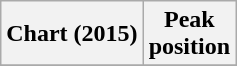<table class="wikitable plainrowheaders" style="text-align:center">
<tr>
<th>Chart (2015)</th>
<th>Peak<br>position</th>
</tr>
<tr>
</tr>
</table>
